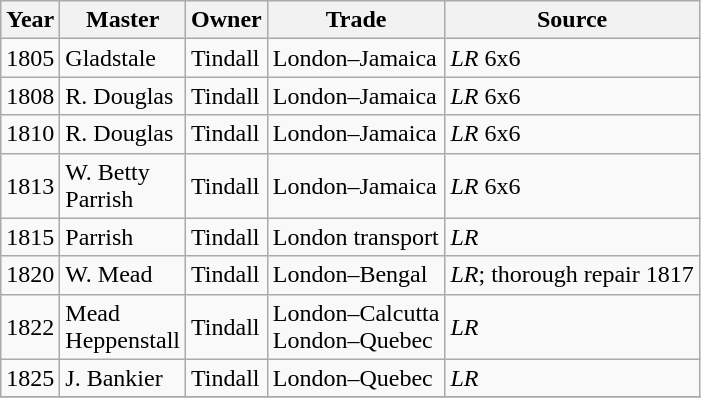<table class="sortable wikitable">
<tr>
<th>Year</th>
<th>Master</th>
<th>Owner</th>
<th>Trade</th>
<th>Source</th>
</tr>
<tr>
<td>1805</td>
<td>Gladstale</td>
<td>Tindall</td>
<td>London–Jamaica</td>
<td><em>LR</em> 6x6</td>
</tr>
<tr>
<td>1808</td>
<td>R. Douglas</td>
<td>Tindall</td>
<td>London–Jamaica</td>
<td><em>LR</em> 6x6</td>
</tr>
<tr>
<td>1810</td>
<td>R. Douglas</td>
<td>Tindall</td>
<td>London–Jamaica</td>
<td><em>LR</em> 6x6</td>
</tr>
<tr>
<td>1813</td>
<td>W. Betty<br>Parrish</td>
<td>Tindall</td>
<td>London–Jamaica</td>
<td><em>LR</em> 6x6</td>
</tr>
<tr>
<td>1815</td>
<td>Parrish</td>
<td>Tindall</td>
<td>London transport</td>
<td><em>LR</em></td>
</tr>
<tr>
<td>1820</td>
<td>W. Mead</td>
<td>Tindall</td>
<td>London–Bengal</td>
<td><em>LR</em>; thorough repair 1817</td>
</tr>
<tr>
<td>1822</td>
<td>Mead<br>Heppenstall</td>
<td>Tindall</td>
<td>London–Calcutta<br>London–Quebec</td>
<td><em>LR</em></td>
</tr>
<tr>
<td>1825</td>
<td>J. Bankier</td>
<td>Tindall</td>
<td>London–Quebec</td>
<td><em>LR</em></td>
</tr>
<tr>
</tr>
</table>
